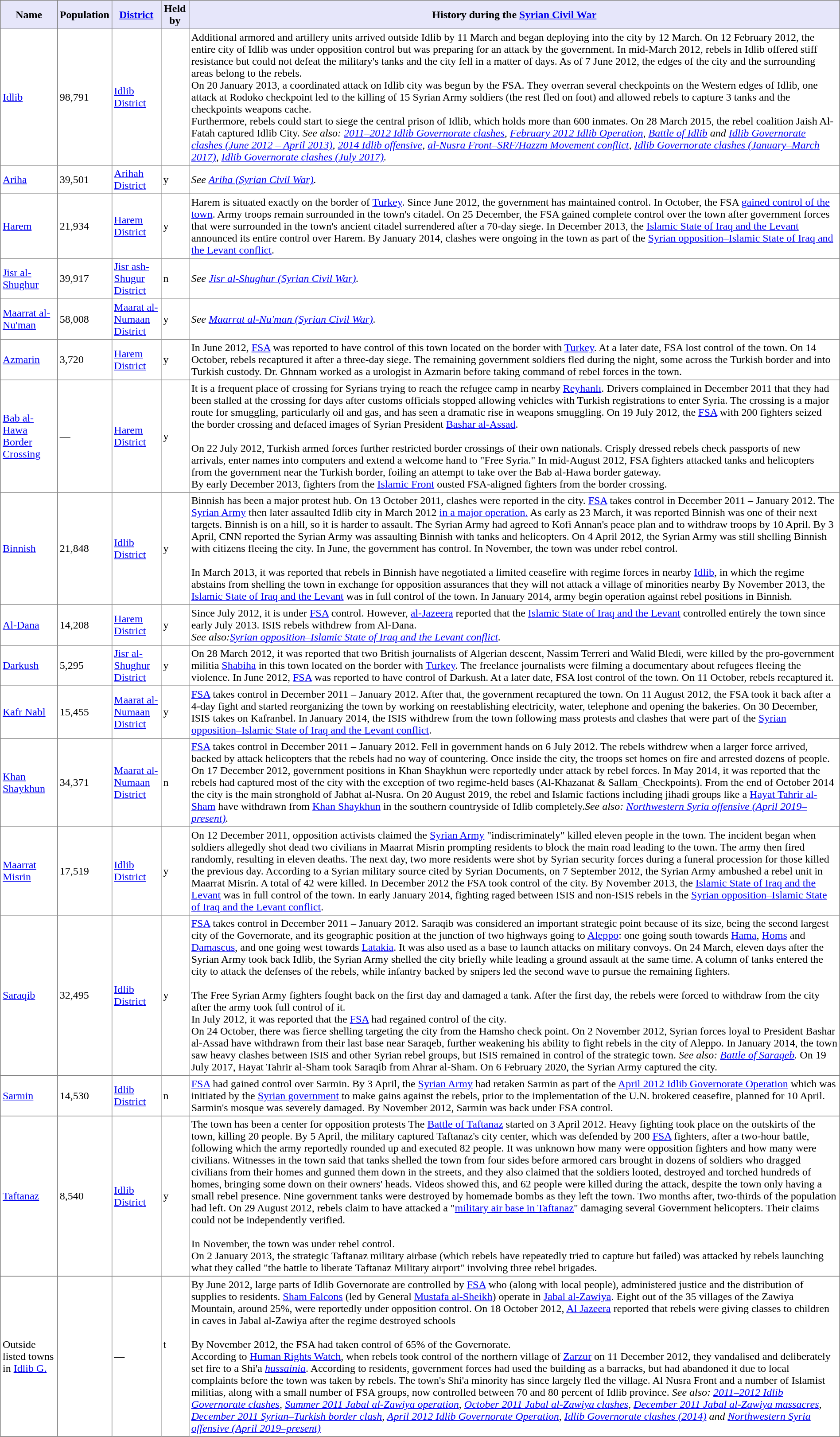<table class="toccolours sortable" border="1" cellpadding="3" style="border-collapse:collapse">
<tr style="background:lavender;">
<th>Name</th>
<th>Population</th>
<th><a href='#'>District</a></th>
<th>Held by</th>
<th>History during the <a href='#'>Syrian Civil War</a></th>
</tr>
<tr>
<td><a href='#'>Idlib</a></td>
<td>98,791</td>
<td><a href='#'>Idlib District</a></td>
<td></td>
<td>Additional armored and artillery units arrived outside Idlib by 11 March and began deploying into the city by 12 March. On 12 February 2012, the entire city of Idlib was under opposition control but was preparing for an attack by the government. In mid-March 2012, rebels in Idlib offered stiff resistance but could not defeat the military's tanks and the city fell in a matter of days. As of 7 June 2012, the edges of the city and the surrounding areas belong to the rebels.<br>On 20 January 2013, a coordinated attack on Idlib city was begun by the FSA. They overran several checkpoints on the Western edges of Idlib, one attack at Rodoko checkpoint led to the killing of 15 Syrian Army soldiers (the rest fled on foot) and allowed rebels to capture 3 tanks and the checkpoints weapons cache.<br>
Furthermore, rebels could start to siege the central prison of Idlib, which holds more than 600 inmates. 
On 28 March 2015, the rebel coalition Jaish Al-Fatah captured Idlib City.
<em>See also: <a href='#'>2011–2012 Idlib Governorate clashes</a>, <a href='#'>February 2012 Idlib Operation</a>, <a href='#'>Battle of Idlib</a> and <a href='#'>Idlib Governorate clashes (June 2012 – April 2013)</a>, <a href='#'>2014 Idlib offensive</a>, <a href='#'>al-Nusra Front–SRF/Hazzm Movement conflict</a>, <a href='#'>Idlib Governorate clashes (January–March 2017)</a>, <a href='#'>Idlib Governorate clashes (July 2017)</a>.</em></td>
</tr>
<tr>
<td><a href='#'>Ariha</a></td>
<td>39,501</td>
<td><a href='#'>Arihah District</a></td>
<td><span>y</span></td>
<td><em>See <a href='#'>Ariha (Syrian Civil War)</a>.</em></td>
</tr>
<tr>
<td><a href='#'>Harem</a></td>
<td>21,934</td>
<td><a href='#'>Harem District</a></td>
<td><span>y</span><br></td>
<td>Harem is situated exactly on the border of <a href='#'>Turkey</a>. Since June 2012, the government has maintained control. In October, the FSA <a href='#'>gained control of the town</a>. Army troops remain surrounded in the town's citadel. On 25 December, the FSA gained complete control over the town after government forces that were surrounded in the town's ancient citadel surrendered after a 70-day siege. In December 2013, the <a href='#'>Islamic State of Iraq and the Levant</a> announced its entire control over Harem. By January 2014, clashes were ongoing in the town as part of the <a href='#'>Syrian opposition–Islamic State of Iraq and the Levant conflict</a>.</td>
</tr>
<tr>
<td><a href='#'>Jisr al-Shughur</a></td>
<td>39,917</td>
<td><a href='#'>Jisr ash-Shugur District</a></td>
<td><span>n</span><br>
</td>
<td><em>See <a href='#'>Jisr al-Shughur (Syrian Civil War)</a>.</em></td>
</tr>
<tr>
<td><a href='#'>Maarrat al-Nu'man</a></td>
<td>58,008</td>
<td><a href='#'>Maarat al-Numaan District</a></td>
<td><span>y</span></td>
<td><em>See <a href='#'>Maarrat al-Nu'man (Syrian Civil War)</a>.</em></td>
</tr>
<tr>
<td><a href='#'>Azmarin</a></td>
<td>3,720</td>
<td><a href='#'>Harem District</a></td>
<td><span>y</span><br></td>
<td>In June 2012, <a href='#'>FSA</a> was reported to have control of this town located on the border with <a href='#'>Turkey</a>. At a later date, FSA lost control of the town. On 14 October, rebels recaptured it after a three-day siege. The remaining government soldiers fled during the night, some across the Turkish border and into Turkish custody. Dr. Ghnnam worked as a urologist in Azmarin before taking command of rebel forces in the town.</td>
</tr>
<tr>
<td><a href='#'>Bab al-Hawa Border Crossing</a></td>
<td>—</td>
<td><a href='#'>Harem District</a></td>
<td><span>y</span></td>
<td>It is a frequent place of crossing for Syrians trying to reach the refugee camp in nearby <a href='#'>Reyhanlı</a>. Drivers complained in December 2011 that they had been stalled at the crossing for days after customs officials stopped allowing vehicles with Turkish registrations to enter Syria. The crossing is a major route for smuggling, particularly oil and gas, and has seen a dramatic rise in weapons smuggling. On 19 July 2012, the <a href='#'>FSA</a> with 200 fighters seized the border crossing and defaced images of Syrian President <a href='#'>Bashar al-Assad</a>.<br><br>On 22 July 2012, Turkish armed forces further restricted border crossings of their own nationals. Crisply dressed rebels check passports of new arrivals, enter names into computers and extend a welcome hand to "Free Syria." In mid-August 2012, FSA fighters attacked tanks and helicopters from the government near the Turkish border, foiling an attempt to take over the Bab al-Hawa border gateway.<br> By early December 2013, fighters from the <a href='#'>Islamic Front</a> ousted FSA-aligned fighters from the border crossing.</td>
</tr>
<tr>
<td><a href='#'>Binnish</a></td>
<td>21,848</td>
<td><a href='#'>Idlib District</a></td>
<td><span>y</span></td>
<td>Binnish has been a major protest hub. On 13 October 2011, clashes were reported in the city. <a href='#'>FSA</a> takes control in December 2011 – January 2012. The <a href='#'>Syrian Army</a> then later assaulted Idlib city in March 2012 <a href='#'>in a major operation.</a> As early as 23 March, it was reported Binnish was one of their next targets. Binnish is on a hill, so it is harder to assault. The Syrian Army had agreed to Kofi Annan's peace plan and to withdraw troops by 10 April. By 3 April, CNN reported the Syrian Army was assaulting Binnish with tanks and helicopters. On 4 April 2012, the Syrian Army was still shelling Binnish with citizens fleeing the city. In June, the government has control. In November, the town was under rebel control.<br><br>In March 2013, it was reported that rebels in Binnish have negotiated a limited ceasefire with regime forces in nearby <a href='#'>Idlib</a>, in which the regime abstains from shelling the town in exchange for opposition assurances that they will not attack a village of minorities nearby By November 2013, the <a href='#'>Islamic State of Iraq and the Levant</a> was in full control of the town. In January 2014, army begin operation against rebel positions in Binnish.</td>
</tr>
<tr>
<td><a href='#'>Al-Dana</a></td>
<td>14,208</td>
<td><a href='#'>Harem District</a></td>
<td><span>y</span><br></td>
<td>Since July 2012, it is under <a href='#'>FSA</a> control. However, <a href='#'>al-Jazeera</a> reported that the <a href='#'>Islamic State of Iraq and the Levant</a> controlled entirely the town since early July 2013. ISIS rebels withdrew from Al-Dana.<br><em>See also:<a href='#'>Syrian opposition–Islamic State of Iraq and the Levant conflict</a>.</em></td>
</tr>
<tr>
<td><a href='#'>Darkush</a></td>
<td>5,295</td>
<td><a href='#'>Jisr al-Shughur District</a></td>
<td><span>y</span><br></td>
<td>On 28 March 2012, it was reported that two British journalists of Algerian descent, Nassim Terreri and Walid Bledi, were killed by the pro-government militia <a href='#'>Shabiha</a> in this town located on the border with <a href='#'>Turkey</a>. The freelance journalists were filming a documentary about refugees fleeing the violence. In June 2012, <a href='#'>FSA</a> was reported to have control of Darkush. At a later date, FSA lost control of the town. On 11 October, rebels recaptured it.</td>
</tr>
<tr>
<td><a href='#'>Kafr Nabl</a></td>
<td>15,455</td>
<td><a href='#'>Maarat al-Numaan District</a></td>
<td><span>y</span></td>
<td><a href='#'>FSA</a> takes control in December 2011 – January 2012. After that, the government recaptured the town. On 11 August 2012, the FSA took it back after a 4-day fight and started reorganizing the town by working on reestablishing electricity, water, telephone and opening the bakeries. On 30 December,<br>ISIS takes on Kafranbel. In January 2014, the ISIS withdrew from the town following mass protests and clashes that were part of the <a href='#'>Syrian opposition–Islamic State of Iraq and the Levant conflict</a>.</td>
</tr>
<tr>
<td><a href='#'>Khan Shaykhun</a></td>
<td>34,371</td>
<td><a href='#'>Maarat al-Numaan District</a></td>
<td><span>n</span></td>
<td><a href='#'>FSA</a> takes control in December 2011 – January 2012. Fell in government hands on 6 July 2012. The rebels withdrew when a larger force arrived, backed by attack helicopters that the rebels had no way of countering. Once inside the city, the troops set homes on fire and arrested dozens of people. On 17 December 2012, government positions in Khan Shaykhun were reportedly under attack by rebel forces. In May 2014, it was reported that the rebels had captured most of the city with the exception of two regime-held bases (Al-Khazanat & Sallam_Checkpoints). From the end of October 2014 the city is the main stronghold of Jabhat al-Nusra. On 20 August 2019, the rebel and Islamic factions including jihadi groups like a <a href='#'>Hayat Tahrir al-Sham</a> have withdrawn from <a href='#'>Khan Shaykhun</a> in the southern countryside of Idlib completely.<em>See also: <a href='#'>Northwestern Syria offensive (April 2019–present)</a>.</em></td>
</tr>
<tr>
<td><a href='#'>Maarrat Misrin</a></td>
<td>17,519</td>
<td><a href='#'>Idlib District</a></td>
<td><span>y</span><br></td>
<td>On 12 December 2011, opposition activists claimed the <a href='#'>Syrian Army</a> "indiscriminately" killed eleven people in the town. The incident began when soldiers allegedly shot dead two civilians in Maarrat Misrin prompting residents to block the main road leading to the town. The army then fired randomly, resulting in eleven deaths. The next day, two more residents were shot by Syrian security forces during a funeral procession for those killed the previous day. According to a Syrian military source cited by Syrian Documents, on 7 September 2012, the Syrian Army ambushed a rebel unit in Maarrat Misrin. A total of 42 were killed. In December 2012 the FSA took control of the city. By November 2013, the <a href='#'>Islamic State of Iraq and the Levant</a> was in full control of the town. In early January 2014, fighting raged between ISIS and non-ISIS rebels in the <a href='#'>Syrian opposition–Islamic State of Iraq and the Levant conflict</a>.</td>
</tr>
<tr>
<td><a href='#'>Saraqib</a></td>
<td>32,495</td>
<td><a href='#'>Idlib District</a></td>
<td><span>y</span></td>
<td><a href='#'>FSA</a> takes control in December 2011 – January 2012. Saraqib was considered an important strategic point because of its size, being the second largest city of the Governorate, and its geographic position at the junction of two highways going to <a href='#'>Aleppo</a>: one going south towards <a href='#'>Hama</a>, <a href='#'>Homs</a> and <a href='#'>Damascus</a>, and one going west towards <a href='#'>Latakia</a>. It was also used as a base to launch attacks on military convoys. On 24 March, eleven days after the Syrian Army took back Idlib, the Syrian Army shelled the city briefly while leading a ground assault at the same time. A column of tanks entered the city to attack the defenses of the rebels, while infantry backed by snipers led the second wave to pursue the remaining fighters.<br><br>The Free Syrian Army fighters fought back on the first day and damaged a tank. After the first day, the rebels were forced to withdraw from the city after the army took full control of it.<br>
In July 2012, it was reported that the <a href='#'>FSA</a> had regained control of the city.<br>
On 24 October, there was fierce shelling targeting the city from the Hamsho check point. On 2 November 2012, Syrian forces loyal to President Bashar al-Assad have withdrawn from their last base near Saraqeb, further weakening his ability to fight rebels in the city of Aleppo. In January 2014, the town saw heavy clashes between ISIS and other Syrian rebel groups, but ISIS remained in control of the strategic town. <em>See also: <a href='#'>Battle of Saraqeb</a>.</em> On 19 July 2017, Hayat Tahrir al-Sham took Saraqib from Ahrar al-Sham. On 6 February 2020, the Syrian Army captured the city.</td>
</tr>
<tr>
<td><a href='#'>Sarmin</a></td>
<td>14,530</td>
<td><a href='#'>Idlib District</a></td>
<td><span>n</span><br></td>
<td><a href='#'>FSA</a> had gained control over Sarmin. By 3 April, the <a href='#'>Syrian Army</a> had retaken Sarmin as part of the <a href='#'>April 2012 Idlib Governorate Operation</a> which was initiated by the <a href='#'>Syrian government</a> to make gains against the rebels, prior to the implementation of the U.N. brokered ceasefire, planned for 10 April. Sarmin's mosque was severely damaged. By November 2012, Sarmin was back under FSA control.</td>
</tr>
<tr>
<td><a href='#'>Taftanaz</a></td>
<td>8,540</td>
<td><a href='#'>Idlib District</a></td>
<td><span>y</span></td>
<td>The town has been a center for opposition protests The <a href='#'>Battle of Taftanaz</a> started on 3 April 2012. Heavy fighting took place on the outskirts of the town, killing 20 people. By 5 April, the military captured Taftanaz's city center, which was defended by 200 <a href='#'>FSA</a> fighters, after a two-hour battle, following which the army reportedly rounded up and executed 82 people. It was unknown how many were opposition fighters and how many were civilians. Witnesses in the town said that tanks shelled the town from four sides before armored cars brought in dozens of soldiers who dragged civilians from their homes and gunned them down in the streets, and they also claimed that the soldiers looted, destroyed and torched hundreds of homes, bringing some down on their owners' heads. Videos showed this, and 62 people were killed during the attack, despite the town only having a small rebel presence. Nine government tanks were destroyed by homemade bombs as they left the town. Two months after, two-thirds of the population had left. On 29 August 2012, rebels claim to have attacked a "<a href='#'>military air base in Taftanaz</a>" damaging several Government helicopters. Their claims could not be independently verified.<br><br>In November, the town was under rebel control.<br>
On 2 January 2013, the strategic Taftanaz military airbase (which rebels have repeatedly tried to capture but failed) was attacked by rebels launching what they called "the battle to liberate Taftanaz Military airport" involving three rebel brigades.</td>
</tr>
<tr>
<td>Outside listed towns in <a href='#'>Idlib G.</a></td>
<td></td>
<td>—</td>
<td><span>t</span><br> <br><br></td>
<td>By June 2012, large parts of Idlib Governorate are controlled by <a href='#'>FSA</a> who (along with local people), administered justice and the distribution of supplies to residents. <a href='#'>Sham Falcons</a> (led by General <a href='#'>Mustafa al-Sheikh</a>) operate in <a href='#'>Jabal al-Zawiya</a>. Eight out of the 35 villages of the Zawiya Mountain, around 25%, were reportedly under opposition control. On 18 October 2012, <a href='#'>Al Jazeera</a> reported that rebels were giving classes to children in caves in Jabal al-Zawiya after the regime destroyed schools<br><br>By November 2012, the FSA had taken control of 65% of the Governorate.<br>
 According to <a href='#'>Human Rights Watch</a>, when rebels took control of the northern village of <a href='#'>Zarzur</a> on 11 December 2012, they vandalised and deliberately set fire to a Shi'a <em><a href='#'>hussainia</a></em>. According to residents, government forces had used the building as a barracks, but had abandoned it due to local complaints before the town was taken by rebels. The town's Shi'a minority has since largely fled the village. Al Nusra Front and a number of Islamist militias, along with a small number of FSA groups, now controlled between 70 and 80 percent of Idlib province. 
<em>See also: <a href='#'>2011–2012 Idlib Governorate clashes</a>, <a href='#'>Summer 2011 Jabal al-Zawiya operation</a>, <a href='#'>October 2011 Jabal al-Zawiya clashes</a>, <a href='#'>December 2011 Jabal al-Zawiya massacres</a>, <a href='#'>December 2011 Syrian–Turkish border clash</a>, <a href='#'>April 2012 Idlib Governorate Operation</a>, <a href='#'>Idlib Governorate clashes (2014)</a> and <a href='#'>Northwestern Syria offensive (April 2019–present)</a></em></td>
</tr>
</table>
